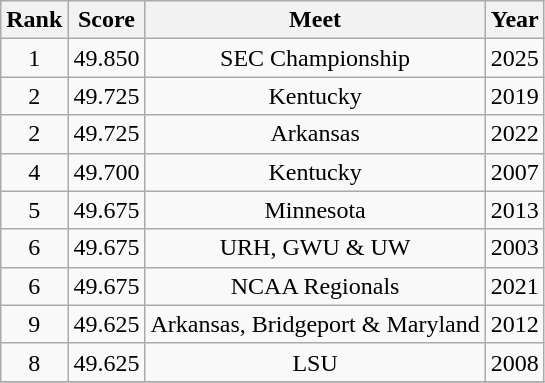<table class="wikitable">
<tr>
<th>Rank</th>
<th>Score</th>
<th>Meet</th>
<th>Year</th>
</tr>
<tr>
<td align=center>1</td>
<td>49.850</td>
<td align=center>SEC Championship</td>
<td align=center>2025</td>
</tr>
<tr>
<td align=center>2</td>
<td>49.725</td>
<td align=center>Kentucky</td>
<td align=center>2019</td>
</tr>
<tr>
<td align=center>2</td>
<td>49.725</td>
<td align=center>Arkansas</td>
<td align=center>2022</td>
</tr>
<tr>
<td align=center>4</td>
<td>49.700</td>
<td align=center>Kentucky</td>
<td align=center>2007</td>
</tr>
<tr>
<td align=center>5</td>
<td>49.675</td>
<td align=center>Minnesota</td>
<td align=center>2013</td>
</tr>
<tr>
<td align=center>6</td>
<td>49.675</td>
<td align=center>URH, GWU & UW</td>
<td align=center>2003</td>
</tr>
<tr>
<td align=center>6</td>
<td>49.675</td>
<td align=center>NCAA Regionals</td>
<td align=center>2021</td>
</tr>
<tr>
<td align=center>9</td>
<td>49.625</td>
<td align=center>Arkansas, Bridgeport & Maryland</td>
<td align=center>2012</td>
</tr>
<tr>
<td align=center>8</td>
<td>49.625</td>
<td align=center>LSU</td>
<td align=center>2008</td>
</tr>
<tr>
</tr>
</table>
